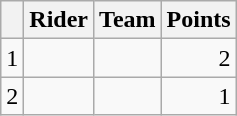<table class="wikitable">
<tr>
<th></th>
<th>Rider</th>
<th>Team</th>
<th>Points</th>
</tr>
<tr>
<td>1</td>
<td></td>
<td></td>
<td align=right>2</td>
</tr>
<tr>
<td>2</td>
<td></td>
<td></td>
<td align=right>1</td>
</tr>
</table>
